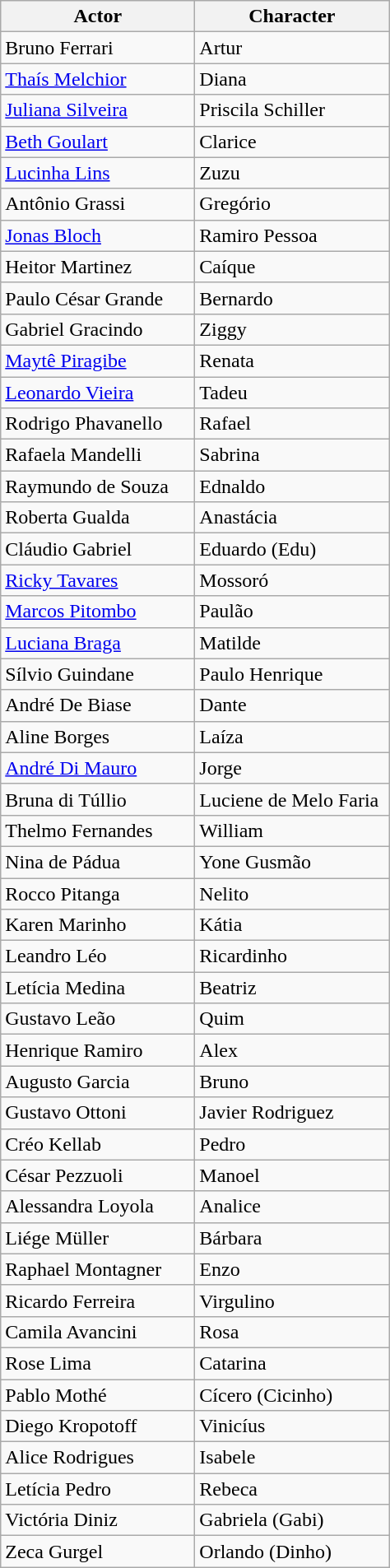<table class="wikitable">
<tr>
<th width=150>Actor</th>
<th width=150>Character</th>
</tr>
<tr>
<td>Bruno Ferrari</td>
<td>Artur</td>
</tr>
<tr>
<td><a href='#'>Thaís Melchior</a></td>
<td>Diana</td>
</tr>
<tr>
<td><a href='#'>Juliana Silveira</a></td>
<td>Priscila Schiller</td>
</tr>
<tr>
<td><a href='#'>Beth Goulart</a></td>
<td>Clarice</td>
</tr>
<tr>
<td><a href='#'>Lucinha Lins</a></td>
<td>Zuzu</td>
</tr>
<tr>
<td>Antônio Grassi</td>
<td>Gregório</td>
</tr>
<tr>
<td><a href='#'>Jonas Bloch</a></td>
<td>Ramiro Pessoa</td>
</tr>
<tr>
<td>Heitor Martinez</td>
<td>Caíque</td>
</tr>
<tr>
<td>Paulo César Grande</td>
<td>Bernardo</td>
</tr>
<tr>
<td>Gabriel Gracindo</td>
<td>Ziggy</td>
</tr>
<tr>
<td><a href='#'>Maytê Piragibe</a></td>
<td>Renata</td>
</tr>
<tr>
<td><a href='#'>Leonardo Vieira</a></td>
<td>Tadeu</td>
</tr>
<tr>
<td>Rodrigo Phavanello</td>
<td>Rafael</td>
</tr>
<tr>
<td>Rafaela Mandelli</td>
<td>Sabrina</td>
</tr>
<tr>
<td>Raymundo de Souza</td>
<td>Ednaldo</td>
</tr>
<tr>
<td>Roberta Gualda</td>
<td>Anastácia</td>
</tr>
<tr>
<td>Cláudio Gabriel</td>
<td>Eduardo (Edu)</td>
</tr>
<tr>
<td><a href='#'>Ricky Tavares</a></td>
<td>Mossoró</td>
</tr>
<tr>
<td><a href='#'>Marcos Pitombo</a></td>
<td>Paulão</td>
</tr>
<tr>
<td><a href='#'>Luciana Braga</a></td>
<td>Matilde</td>
</tr>
<tr>
<td>Sílvio Guindane</td>
<td>Paulo Henrique</td>
</tr>
<tr>
<td>André De Biase</td>
<td>Dante</td>
</tr>
<tr>
<td>Aline Borges</td>
<td>Laíza</td>
</tr>
<tr>
<td><a href='#'>André Di Mauro</a></td>
<td>Jorge</td>
</tr>
<tr>
<td>Bruna di Túllio</td>
<td>Luciene de Melo Faria</td>
</tr>
<tr>
<td>Thelmo Fernandes</td>
<td>William</td>
</tr>
<tr>
<td>Nina de Pádua</td>
<td>Yone Gusmão</td>
</tr>
<tr>
<td>Rocco Pitanga</td>
<td>Nelito</td>
</tr>
<tr>
<td>Karen Marinho</td>
<td>Kátia</td>
</tr>
<tr>
<td>Leandro Léo</td>
<td>Ricardinho</td>
</tr>
<tr>
<td>Letícia Medina</td>
<td>Beatriz</td>
</tr>
<tr>
<td>Gustavo Leão</td>
<td>Quim</td>
</tr>
<tr>
<td>Henrique Ramiro</td>
<td>Alex</td>
</tr>
<tr>
<td>Augusto Garcia</td>
<td>Bruno</td>
</tr>
<tr>
<td>Gustavo Ottoni</td>
<td>Javier Rodriguez</td>
</tr>
<tr>
<td>Créo Kellab</td>
<td>Pedro</td>
</tr>
<tr>
<td>César Pezzuoli</td>
<td>Manoel</td>
</tr>
<tr>
<td>Alessandra Loyola</td>
<td>Analice</td>
</tr>
<tr>
<td>Liége Müller</td>
<td>Bárbara</td>
</tr>
<tr>
<td>Raphael Montagner</td>
<td>Enzo</td>
</tr>
<tr>
<td>Ricardo Ferreira</td>
<td>Virgulino</td>
</tr>
<tr>
<td>Camila Avancini</td>
<td>Rosa</td>
</tr>
<tr>
<td>Rose Lima</td>
<td>Catarina</td>
</tr>
<tr>
<td>Pablo Mothé</td>
<td>Cícero (Cicinho)</td>
</tr>
<tr>
<td>Diego Kropotoff</td>
<td>Vinicíus</td>
</tr>
<tr>
<td>Alice Rodrigues</td>
<td>Isabele</td>
</tr>
<tr>
<td>Letícia Pedro</td>
<td>Rebeca</td>
</tr>
<tr>
<td>Victória Diniz</td>
<td>Gabriela (Gabi)</td>
</tr>
<tr>
<td>Zeca Gurgel</td>
<td>Orlando (Dinho)</td>
</tr>
</table>
